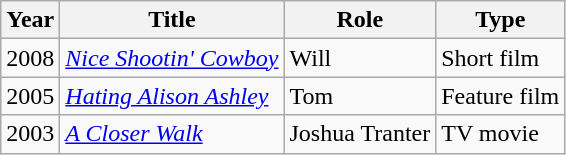<table class="wikitable">
<tr>
<th>Year</th>
<th>Title</th>
<th>Role</th>
<th>Type</th>
</tr>
<tr>
<td>2008</td>
<td><em><a href='#'>Nice Shootin' Cowboy</a></em></td>
<td>Will</td>
<td>Short film</td>
</tr>
<tr>
<td>2005</td>
<td><em><a href='#'>Hating Alison Ashley</a></em></td>
<td>Tom</td>
<td>Feature film</td>
</tr>
<tr>
<td>2003</td>
<td><em><a href='#'>A Closer Walk</a></em></td>
<td>Joshua Tranter</td>
<td>TV movie</td>
</tr>
</table>
